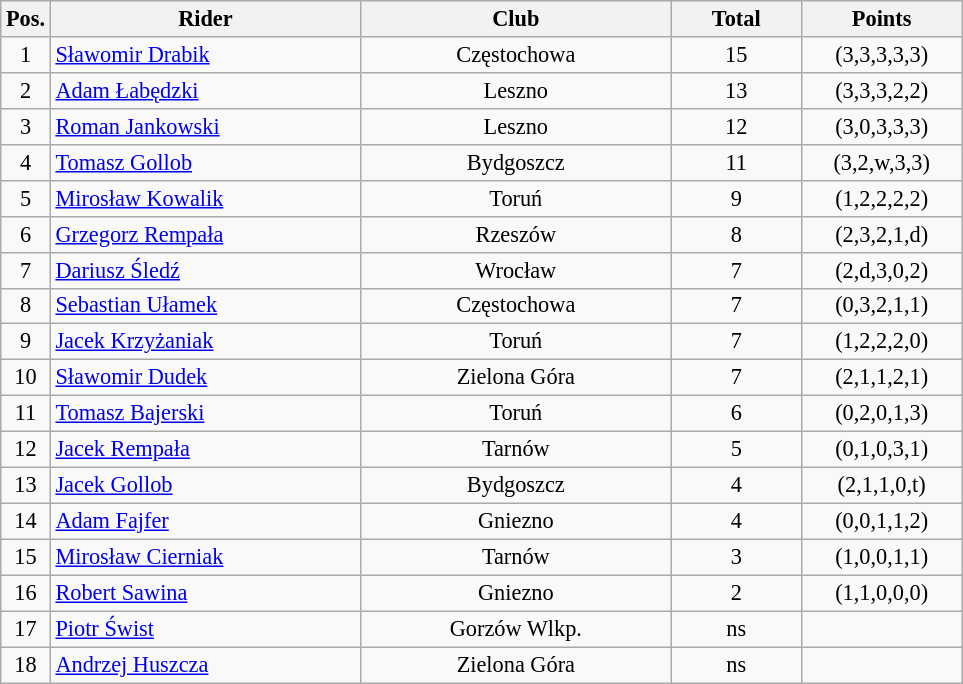<table class=wikitable style="font-size:93%;">
<tr>
<th width=25px>Pos.</th>
<th width=200px>Rider</th>
<th width=200px>Club</th>
<th width=80px>Total</th>
<th width=100px>Points</th>
</tr>
<tr align=center>
<td>1</td>
<td align=left><a href='#'>Sławomir Drabik</a></td>
<td>Częstochowa</td>
<td>15</td>
<td>(3,3,3,3,3)</td>
</tr>
<tr align=center>
<td>2</td>
<td align=left><a href='#'>Adam Łabędzki</a></td>
<td>Leszno</td>
<td>13</td>
<td>(3,3,3,2,2)</td>
</tr>
<tr align=center>
<td>3</td>
<td align=left><a href='#'>Roman Jankowski</a></td>
<td>Leszno</td>
<td>12</td>
<td>(3,0,3,3,3)</td>
</tr>
<tr align=center>
<td>4</td>
<td align=left><a href='#'>Tomasz Gollob</a></td>
<td>Bydgoszcz</td>
<td>11</td>
<td>(3,2,w,3,3)</td>
</tr>
<tr align=center>
<td>5</td>
<td align=left><a href='#'>Mirosław Kowalik</a></td>
<td>Toruń</td>
<td>9</td>
<td>(1,2,2,2,2)</td>
</tr>
<tr align=center>
<td>6</td>
<td align=left><a href='#'>Grzegorz Rempała</a></td>
<td>Rzeszów</td>
<td>8</td>
<td>(2,3,2,1,d)</td>
</tr>
<tr align=center>
<td>7</td>
<td align=left><a href='#'>Dariusz Śledź</a></td>
<td>Wrocław</td>
<td>7</td>
<td>(2,d,3,0,2)</td>
</tr>
<tr align=center>
<td>8</td>
<td align=left><a href='#'>Sebastian Ułamek</a></td>
<td>Częstochowa</td>
<td>7</td>
<td>(0,3,2,1,1)</td>
</tr>
<tr align=center>
<td>9</td>
<td align=left><a href='#'>Jacek Krzyżaniak</a></td>
<td>Toruń</td>
<td>7</td>
<td>(1,2,2,2,0)</td>
</tr>
<tr align=center>
<td>10</td>
<td align=left><a href='#'>Sławomir Dudek</a></td>
<td>Zielona Góra</td>
<td>7</td>
<td>(2,1,1,2,1)</td>
</tr>
<tr align=center>
<td>11</td>
<td align=left><a href='#'>Tomasz Bajerski</a></td>
<td>Toruń</td>
<td>6</td>
<td>(0,2,0,1,3)</td>
</tr>
<tr align=center>
<td>12</td>
<td align=left><a href='#'>Jacek Rempała</a></td>
<td>Tarnów</td>
<td>5</td>
<td>(0,1,0,3,1)</td>
</tr>
<tr align=center>
<td>13</td>
<td align=left><a href='#'>Jacek Gollob</a></td>
<td>Bydgoszcz</td>
<td>4</td>
<td>(2,1,1,0,t)</td>
</tr>
<tr align=center>
<td>14</td>
<td align=left><a href='#'>Adam Fajfer</a></td>
<td>Gniezno</td>
<td>4</td>
<td>(0,0,1,1,2)</td>
</tr>
<tr align=center>
<td>15</td>
<td align=left><a href='#'>Mirosław Cierniak</a></td>
<td>Tarnów</td>
<td>3</td>
<td>(1,0,0,1,1)</td>
</tr>
<tr align=center>
<td>16</td>
<td align=left><a href='#'>Robert Sawina</a></td>
<td>Gniezno</td>
<td>2</td>
<td>(1,1,0,0,0)</td>
</tr>
<tr align=center>
<td>17</td>
<td align=left><a href='#'>Piotr Świst</a></td>
<td>Gorzów Wlkp.</td>
<td>ns</td>
<td></td>
</tr>
<tr align=center>
<td>18</td>
<td align=left><a href='#'>Andrzej Huszcza</a></td>
<td>Zielona Góra</td>
<td>ns</td>
<td></td>
</tr>
</table>
